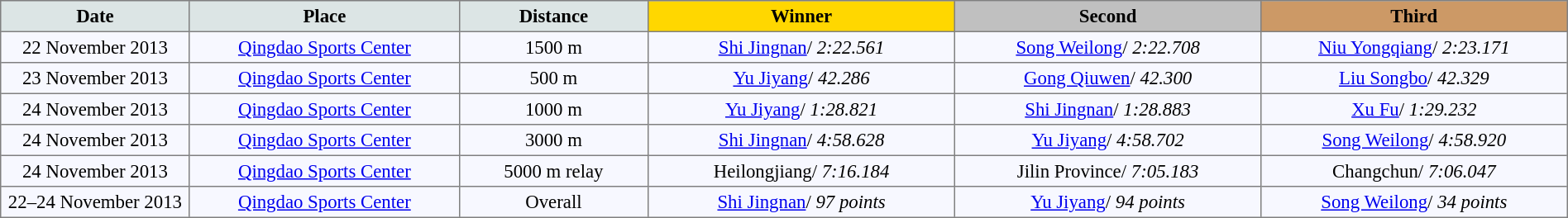<table bgcolor="#f7f8ff" cellpadding="3" cellspacing="0" border="1" style="font-size: 95%; border: gray solid 1px; border-collapse: collapse;">
<tr bgcolor="#CCCCCC">
<td align="center" bgcolor="#DCE5E5" width="150"><strong>Date</strong></td>
<td align="center" bgcolor="#DCE5E5" width="220"><strong>Place</strong></td>
<td align="center" bgcolor="#DCE5E5" width="150"><strong>Distance</strong></td>
<td align="center" bgcolor="gold" width="250"><strong>Winner</strong></td>
<td align="center" bgcolor="silver" width="250"><strong>Second</strong></td>
<td align="center" bgcolor="CC9966" width="250"><strong>Third</strong></td>
</tr>
<tr align="left">
<td align="center">22 November 2013</td>
<td align="center"><a href='#'>Qingdao Sports Center</a></td>
<td align="center">1500 m</td>
<td align="center"><a href='#'>Shi Jingnan</a>/ <em>2:22.561</em></td>
<td align="center"><a href='#'>Song Weilong</a>/ <em>2:22.708</em></td>
<td align="center"><a href='#'>Niu Yongqiang</a>/ <em>2:23.171</em></td>
</tr>
<tr align="left">
<td align="center">23 November 2013</td>
<td align="center"><a href='#'>Qingdao Sports Center</a></td>
<td align="center">500 m</td>
<td align="center"><a href='#'>Yu Jiyang</a>/ <em>42.286</em></td>
<td align="center"><a href='#'>Gong Qiuwen</a>/ <em>42.300</em></td>
<td align="center"><a href='#'>Liu Songbo</a>/ <em>42.329</em></td>
</tr>
<tr align="left">
<td align="center">24 November 2013</td>
<td align="center"><a href='#'>Qingdao Sports Center</a></td>
<td align="center">1000 m</td>
<td align="center"><a href='#'>Yu Jiyang</a>/ <em>1:28.821</em></td>
<td align="center"><a href='#'>Shi Jingnan</a>/ <em>1:28.883</em></td>
<td align="center"><a href='#'>Xu Fu</a>/ <em>1:29.232</em></td>
</tr>
<tr align="left">
<td align="center">24 November 2013</td>
<td align="center"><a href='#'>Qingdao Sports Center</a></td>
<td align="center">3000 m</td>
<td align="center"><a href='#'>Shi Jingnan</a>/ <em>4:58.628</em></td>
<td align="center"><a href='#'>Yu Jiyang</a>/ <em>4:58.702</em></td>
<td align="center"><a href='#'>Song Weilong</a>/ <em>4:58.920</em></td>
</tr>
<tr align="left">
<td align="center">24 November 2013</td>
<td align="center"><a href='#'>Qingdao Sports Center</a></td>
<td align="center">5000 m relay</td>
<td align="center">Heilongjiang/ <em>7:16.184</em></td>
<td align="center">Jilin Province/ <em>7:05.183</em></td>
<td align="center">Changchun/ <em>7:06.047</em></td>
</tr>
<tr align="left">
<td align="center">22–24 November 2013</td>
<td align="center"><a href='#'>Qingdao Sports Center</a></td>
<td align="center">Overall</td>
<td align="center"><a href='#'>Shi Jingnan</a>/ <em>97 points</em></td>
<td align="center"><a href='#'>Yu Jiyang</a>/ <em>94 points</em></td>
<td align="center"><a href='#'>Song Weilong</a>/ <em>34 points</em></td>
</tr>
</table>
